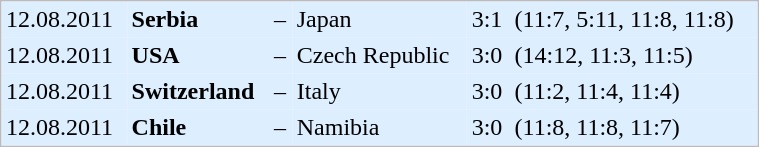<table style="background:#; border:1px #bbb solid;" cellpadding="3" cellspacing="0" width="40%">
<tr style="background:#DDEEFF;">
<td>12.08.2011</td>
<td><strong>Serbia</strong></td>
<td>–</td>
<td>Japan</td>
<td>3:1</td>
<td>(11:7, 5:11, 11:8, 11:8)</td>
</tr>
<tr style="background:#DDEEFF;">
<td>12.08.2011</td>
<td><strong>USA</strong></td>
<td>–</td>
<td>Czech Republic</td>
<td>3:0</td>
<td>(14:12, 11:3, 11:5)</td>
</tr>
<tr style="background:#DDEEFF;">
<td>12.08.2011</td>
<td><strong>Switzerland</strong></td>
<td>–</td>
<td>Italy</td>
<td>3:0</td>
<td>(11:2, 11:4, 11:4)</td>
</tr>
<tr style="background:#DDEEFF;">
<td>12.08.2011</td>
<td><strong>Chile</strong></td>
<td>–</td>
<td>Namibia</td>
<td>3:0</td>
<td>(11:8, 11:8, 11:7)</td>
</tr>
</table>
